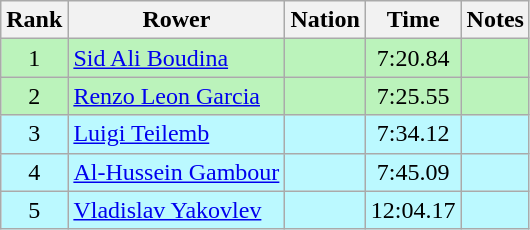<table class="wikitable sortable" style="text-align:center">
<tr>
<th>Rank</th>
<th>Rower</th>
<th>Nation</th>
<th>Time</th>
<th>Notes</th>
</tr>
<tr bgcolor=bbf3bb>
<td>1</td>
<td align=left><a href='#'>Sid Ali Boudina</a></td>
<td align=left></td>
<td>7:20.84</td>
<td></td>
</tr>
<tr bgcolor=bbf3bb>
<td>2</td>
<td align=left><a href='#'>Renzo Leon Garcia</a></td>
<td align=left></td>
<td>7:25.55</td>
<td></td>
</tr>
<tr bgcolor=bbf9ff>
<td>3</td>
<td align=left><a href='#'>Luigi Teilemb</a></td>
<td align=left></td>
<td>7:34.12</td>
<td></td>
</tr>
<tr bgcolor=bbf9ff>
<td>4</td>
<td align=left><a href='#'>Al-Hussein Gambour</a></td>
<td align=left></td>
<td>7:45.09</td>
<td></td>
</tr>
<tr bgcolor=bbf9ff>
<td>5</td>
<td align=left><a href='#'>Vladislav Yakovlev</a></td>
<td align=left></td>
<td>12:04.17</td>
<td></td>
</tr>
</table>
